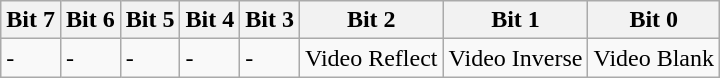<table class="wikitable">
<tr>
<th>Bit 7</th>
<th>Bit 6</th>
<th>Bit 5</th>
<th>Bit 4</th>
<th>Bit 3</th>
<th>Bit 2</th>
<th>Bit 1</th>
<th>Bit 0</th>
</tr>
<tr>
<td>-</td>
<td>-</td>
<td>-</td>
<td>-</td>
<td>-</td>
<td>Video Reflect</td>
<td>Video Inverse</td>
<td>Video Blank</td>
</tr>
</table>
